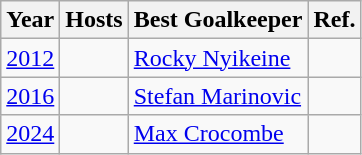<table class=wikitable>
<tr>
<th>Year</th>
<th>Hosts</th>
<th>Best Goalkeeper</th>
<th>Ref.</th>
</tr>
<tr>
<td><a href='#'>2012</a></td>
<td></td>
<td> <a href='#'>Rocky Nyikeine</a></td>
<td></td>
</tr>
<tr>
<td><a href='#'>2016</a></td>
<td></td>
<td> <a href='#'>Stefan Marinovic</a></td>
<td></td>
</tr>
<tr>
<td><a href='#'>2024</a></td>
<td> <br> </td>
<td> <a href='#'>Max Crocombe</a></td>
<td></td>
</tr>
</table>
